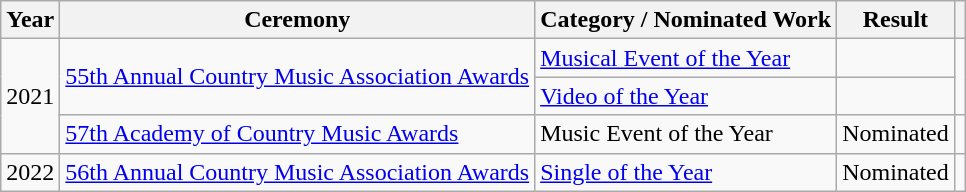<table class="wikitable">
<tr>
<th>Year</th>
<th>Ceremony</th>
<th>Category / Nominated Work</th>
<th>Result</th>
<th></th>
</tr>
<tr>
<td rowspan="3">2021</td>
<td rowspan="2"><a href='#'>55th Annual Country Music Association Awards</a></td>
<td><a href='#'>Musical Event of the Year</a></td>
<td></td>
<td rowspan="2"></td>
</tr>
<tr>
<td><a href='#'>Video of the Year</a></td>
<td></td>
</tr>
<tr>
<td><a href='#'>57th Academy of Country Music Awards</a></td>
<td>Music Event of the Year</td>
<td>Nominated</td>
<td></td>
</tr>
<tr>
<td>2022</td>
<td><a href='#'>56th Annual Country Music Association Awards</a></td>
<td><a href='#'>Single of the Year</a></td>
<td>Nominated</td>
<td></td>
</tr>
</table>
